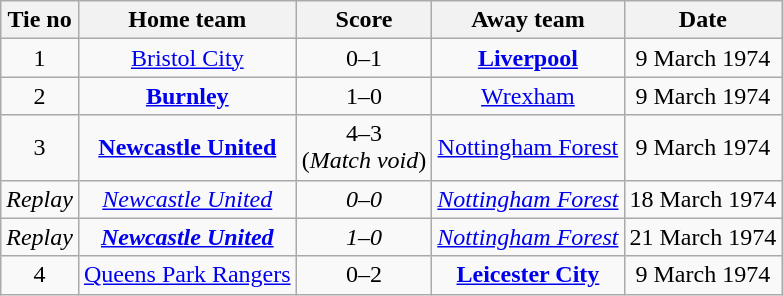<table class="wikitable" style="text-align: center">
<tr>
<th>Tie no</th>
<th>Home team</th>
<th>Score</th>
<th>Away team</th>
<th>Date</th>
</tr>
<tr>
<td>1</td>
<td><a href='#'>Bristol City</a></td>
<td>0–1</td>
<td><strong><a href='#'>Liverpool</a></strong></td>
<td>9 March 1974</td>
</tr>
<tr>
<td>2</td>
<td><strong><a href='#'>Burnley</a></strong></td>
<td>1–0</td>
<td><a href='#'>Wrexham</a></td>
<td>9 March 1974</td>
</tr>
<tr>
<td>3</td>
<td><strong><a href='#'>Newcastle United</a></strong></td>
<td>4–3 <br>(<em>Match void</em>)</td>
<td><a href='#'>Nottingham Forest</a></td>
<td>9 March 1974</td>
</tr>
<tr>
<td><em>Replay</em></td>
<td><em><a href='#'>Newcastle United</a></em></td>
<td><em>0–0</em></td>
<td><em><a href='#'>Nottingham Forest</a></em></td>
<td>18 March 1974</td>
</tr>
<tr>
<td><em>Replay</em></td>
<td><strong><em><a href='#'>Newcastle United</a></em></strong></td>
<td><em>1–0</em></td>
<td><em><a href='#'>Nottingham Forest</a></em></td>
<td>21 March 1974</td>
</tr>
<tr>
<td>4</td>
<td><a href='#'>Queens Park Rangers</a></td>
<td>0–2</td>
<td><strong><a href='#'>Leicester City</a></strong></td>
<td>9 March 1974</td>
</tr>
</table>
